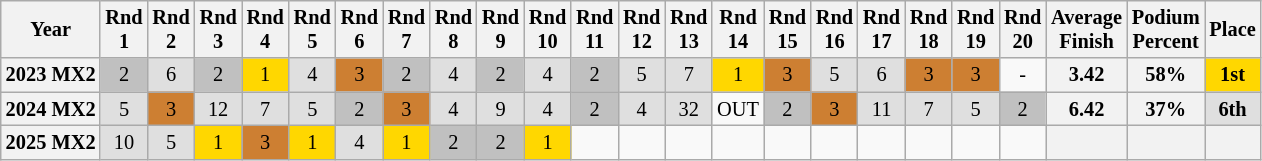<table class="wikitable" style="font-size: 85%; text-align:center">
<tr valign="top">
<th valign="middle">Year</th>
<th>Rnd<br>1</th>
<th>Rnd<br>2</th>
<th>Rnd<br>3</th>
<th>Rnd<br>4</th>
<th>Rnd<br>5</th>
<th>Rnd<br>6</th>
<th>Rnd<br>7</th>
<th>Rnd<br>8</th>
<th>Rnd<br>9</th>
<th>Rnd<br>10</th>
<th>Rnd<br>11</th>
<th>Rnd<br>12</th>
<th>Rnd<br>13</th>
<th>Rnd<br>14</th>
<th>Rnd<br>15</th>
<th>Rnd<br>16</th>
<th>Rnd<br>17</th>
<th>Rnd<br>18</th>
<th>Rnd<br>19</th>
<th>Rnd<br>20</th>
<th valign="middle">Average<br>Finish</th>
<th valign="middle">Podium<br>Percent</th>
<th valign="middle">Place</th>
</tr>
<tr>
<th>2023 MX2</th>
<td style="background: silver;">2</td>
<td style="background:#dfdfdf;">6</td>
<td style="background: silver;">2</td>
<td style="background: gold;">1</td>
<td style="background:#dfdfdf;">4</td>
<td style="background:#CD7F32;">3</td>
<td style="background: silver;">2</td>
<td style="background:#dfdfdf;">4</td>
<td style="background: silver;">2</td>
<td style="background:#dfdfdf;">4</td>
<td style="background: silver;">2</td>
<td style="background:#dfdfdf;">5</td>
<td style="background:#dfdfdf;">7</td>
<td style="background: gold;">1</td>
<td style="background:#CD7F32;">3</td>
<td style="background:#dfdfdf;">5</td>
<td style="background:#dfdfdf;">6</td>
<td style="background:#CD7F32;">3</td>
<td style="background:#CD7F32;">3</td>
<td>-</td>
<th>3.42</th>
<th>58%</th>
<th style="background: gold;">1st</th>
</tr>
<tr>
<th>2024 MX2</th>
<td style="background:#dfdfdf;">5</td>
<td style="background:#CD7F32;">3</td>
<td style="background:#dfdfdf;">12</td>
<td style="background:#dfdfdf;">7</td>
<td style="background:#dfdfdf;">5</td>
<td style="background: silver;">2</td>
<td style="background:#CD7F32;">3</td>
<td style="background:#dfdfdf;">4</td>
<td style="background:#dfdfdf;">9</td>
<td style="background:#dfdfdf;">4</td>
<td style="background: silver;">2</td>
<td style="background:#dfdfdf;">4</td>
<td style="background:#dfdfdf;">32</td>
<td>OUT</td>
<td style="background: silver;">2</td>
<td style="background:#CD7F32;">3</td>
<td style="background:#dfdfdf;">11</td>
<td style="background:#dfdfdf;">7</td>
<td style="background:#dfdfdf;">5</td>
<td style="background: silver;">2</td>
<th>6.42</th>
<th>37%</th>
<th style="background:#dfdfdf;">6th</th>
</tr>
<tr>
<th>2025 MX2</th>
<td style="background:#dfdfdf;">10</td>
<td style="background:#dfdfdf;">5</td>
<td style="background: gold;">1</td>
<td style="background:#CD7F32;">3</td>
<td style="background: gold;">1</td>
<td style="background:#dfdfdf;">4</td>
<td style="background: gold;">1</td>
<td style="background: silver;">2</td>
<td style="background: silver;">2</td>
<td style="background: gold;">1</td>
<td></td>
<td></td>
<td></td>
<td></td>
<td></td>
<td></td>
<td></td>
<td></td>
<td></td>
<td></td>
<th></th>
<th></th>
<th></th>
</tr>
</table>
